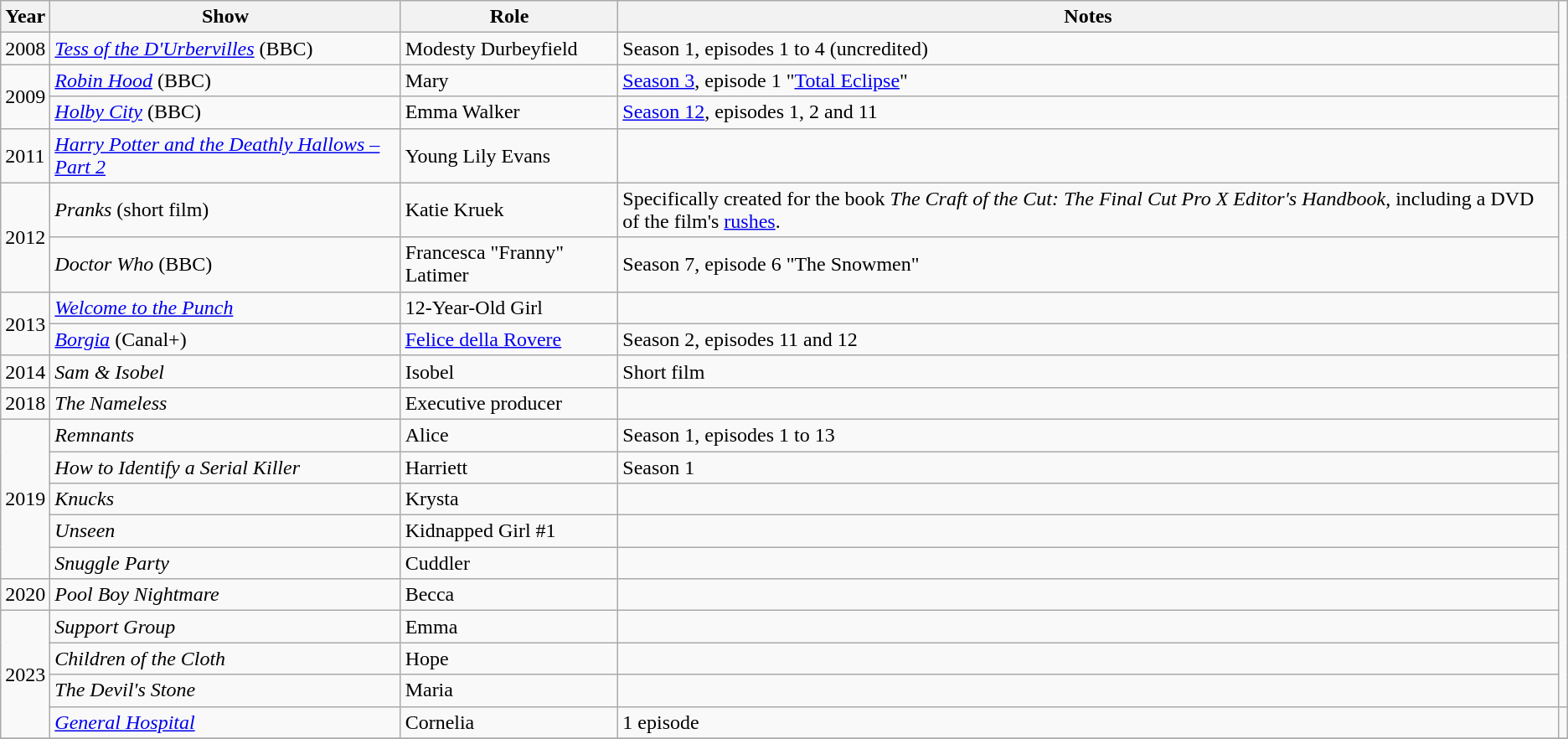<table class="wikitable sortable">
<tr>
<th>Year</th>
<th>Show</th>
<th>Role</th>
<th class="unsortable">Notes</th>
</tr>
<tr>
<td>2008</td>
<td><em><a href='#'>Tess of the D'Urbervilles</a></em> (BBC)</td>
<td>Modesty Durbeyfield</td>
<td>Season 1, episodes 1 to 4 (uncredited)</td>
</tr>
<tr>
<td rowspan="2">2009</td>
<td><em><a href='#'>Robin Hood</a></em> (BBC)</td>
<td>Mary</td>
<td><a href='#'>Season 3</a>, episode 1 "<a href='#'>Total Eclipse</a>"</td>
</tr>
<tr>
<td><em><a href='#'>Holby City</a></em> (BBC)</td>
<td>Emma Walker</td>
<td><a href='#'>Season 12</a>, episodes 1, 2 and 11</td>
</tr>
<tr>
<td>2011</td>
<td><em><a href='#'>Harry Potter and the Deathly Hallows – Part 2</a></em></td>
<td>Young Lily Evans</td>
<td></td>
</tr>
<tr>
<td rowspan="2">2012</td>
<td><em>Pranks</em> (short film)</td>
<td>Katie Kruek</td>
<td>Specifically created for the book <em>The Craft of the Cut: The Final Cut Pro X Editor's Handbook</em>, including a DVD of the film's <a href='#'>rushes</a>.</td>
</tr>
<tr>
<td><em>Doctor Who</em> (BBC)</td>
<td>Francesca "Franny" Latimer</td>
<td>Season 7, episode 6 "The Snowmen"</td>
</tr>
<tr>
<td rowspan="2">2013</td>
<td><em><a href='#'>Welcome to the Punch</a></em></td>
<td>12-Year-Old Girl</td>
<td></td>
</tr>
<tr>
<td><em><a href='#'>Borgia</a></em> (Canal+)</td>
<td><a href='#'>Felice della Rovere</a></td>
<td>Season 2, episodes 11 and 12</td>
</tr>
<tr>
<td>2014</td>
<td><em>Sam & Isobel</em></td>
<td>Isobel</td>
<td>Short film</td>
</tr>
<tr>
<td>2018</td>
<td><em>The Nameless</em></td>
<td>Executive producer</td>
<td></td>
</tr>
<tr>
<td rowspan="5">2019</td>
<td><em>Remnants</em></td>
<td>Alice</td>
<td>Season 1, episodes 1 to 13</td>
</tr>
<tr>
<td><em>How to Identify a Serial Killer</em></td>
<td>Harriett</td>
<td>Season 1</td>
</tr>
<tr>
<td><em>Knucks</em></td>
<td>Krysta</td>
<td></td>
</tr>
<tr>
<td><em>Unseen</em></td>
<td>Kidnapped Girl #1</td>
<td></td>
</tr>
<tr>
<td><em>Snuggle Party</em></td>
<td>Cuddler</td>
<td></td>
</tr>
<tr>
<td>2020</td>
<td><em>Pool Boy Nightmare</em></td>
<td>Becca</td>
<td></td>
</tr>
<tr>
<td rowspan="4">2023</td>
<td><em>Support Group</em></td>
<td>Emma</td>
<td></td>
</tr>
<tr>
<td><em>Children of the Cloth</em></td>
<td>Hope</td>
<td></td>
</tr>
<tr>
<td><em>The Devil's Stone</em></td>
<td>Maria</td>
<td></td>
</tr>
<tr>
<td><em><a href='#'>General Hospital</a></em></td>
<td>Cornelia</td>
<td>1 episode</td>
<td></td>
</tr>
<tr>
</tr>
</table>
